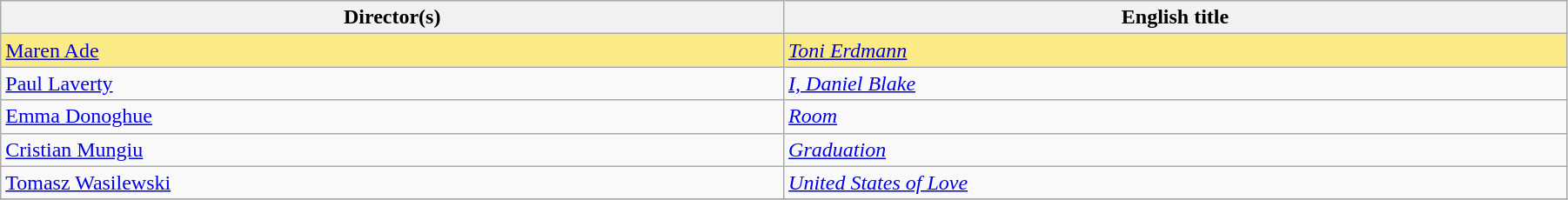<table class="wikitable" width="95%" cellpadding="5">
<tr>
<th width="25%">Director(s)</th>
<th width="25%">English title</th>
</tr>
<tr style="background:#FAEB86">
<td> <a href='#'>Maren Ade</a></td>
<td><em><a href='#'>Toni Erdmann</a></em></td>
</tr>
<tr>
<td> <a href='#'>Paul Laverty</a></td>
<td><em><a href='#'>I, Daniel Blake</a></em></td>
</tr>
<tr>
<td>  <a href='#'>Emma Donoghue</a></td>
<td><em><a href='#'>Room</a></em></td>
</tr>
<tr>
<td> <a href='#'>Cristian Mungiu</a></td>
<td><em><a href='#'>Graduation</a></em></td>
</tr>
<tr>
<td> <a href='#'>Tomasz Wasilewski</a></td>
<td><em><a href='#'>United States of Love</a></em></td>
</tr>
<tr>
</tr>
</table>
